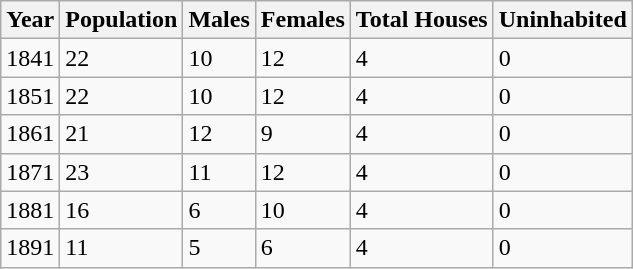<table class="wikitable">
<tr>
<th>Year</th>
<th>Population</th>
<th>Males</th>
<th>Females</th>
<th>Total Houses</th>
<th>Uninhabited</th>
</tr>
<tr>
<td>1841</td>
<td>22</td>
<td>10</td>
<td>12</td>
<td>4</td>
<td>0</td>
</tr>
<tr>
<td>1851</td>
<td>22</td>
<td>10</td>
<td>12</td>
<td>4</td>
<td>0</td>
</tr>
<tr>
<td>1861</td>
<td>21</td>
<td>12</td>
<td>9</td>
<td>4</td>
<td>0</td>
</tr>
<tr>
<td>1871</td>
<td>23</td>
<td>11</td>
<td>12</td>
<td>4</td>
<td>0</td>
</tr>
<tr>
<td>1881</td>
<td>16</td>
<td>6</td>
<td>10</td>
<td>4</td>
<td>0</td>
</tr>
<tr>
<td>1891</td>
<td>11</td>
<td>5</td>
<td>6</td>
<td>4</td>
<td>0</td>
</tr>
</table>
